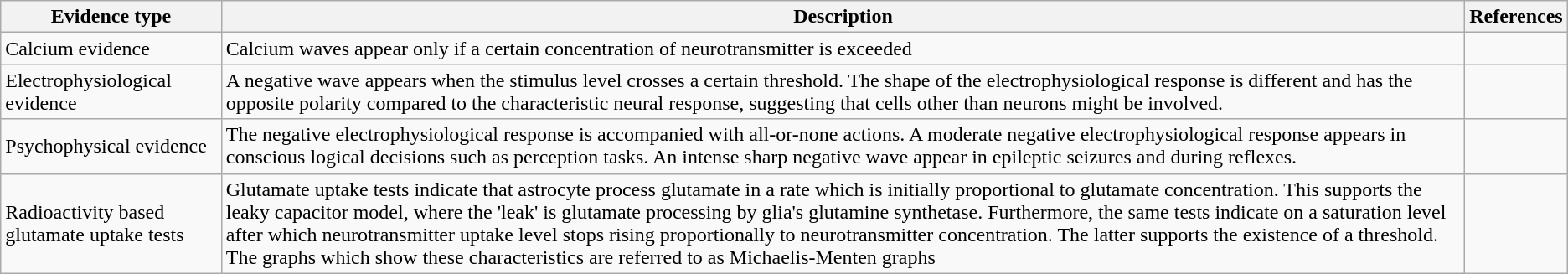<table class="wikitable">
<tr>
<th>Evidence type</th>
<th>Description</th>
<th>References</th>
</tr>
<tr>
<td>Calcium evidence</td>
<td>Calcium waves appear only if a certain concentration of neurotransmitter is exceeded</td>
<td></td>
</tr>
<tr>
<td>Electrophysiological evidence</td>
<td>A negative wave appears when the stimulus level crosses a certain threshold. The shape of the electrophysiological response is different and has the opposite polarity compared to the characteristic neural response, suggesting that cells other than neurons might be involved.</td>
<td><br>
</td>
</tr>
<tr>
<td>Psychophysical evidence</td>
<td>The negative electrophysiological response is accompanied with all-or-none actions. A moderate negative electrophysiological response appears in conscious logical decisions such as perception tasks. An intense sharp negative wave appear in epileptic seizures and during reflexes.</td>
<td></td>
</tr>
<tr>
<td>Radioactivity based glutamate uptake tests</td>
<td>Glutamate uptake tests indicate that astrocyte process glutamate in a rate which is initially proportional to glutamate concentration. This supports the leaky capacitor model, where the 'leak' is glutamate processing by glia's glutamine synthetase. Furthermore, the same tests indicate on a saturation level after which neurotransmitter uptake level stops rising proportionally to neurotransmitter concentration. The latter supports the existence of a threshold. The graphs which show these characteristics are referred to as Michaelis-Menten graphs</td>
<td></td>
</tr>
</table>
